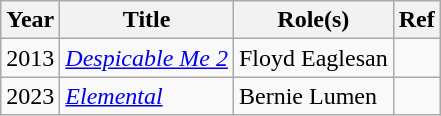<table class="wikitable plainrowheaders sortable">
<tr>
<th scope="col">Year</th>
<th scope="col">Title</th>
<th scope="col">Role(s)</th>
<th scope="col" class="unsortable">Ref</th>
</tr>
<tr>
<td>2013</td>
<td><em><a href='#'>Despicable Me 2</a></em></td>
<td>Floyd Eaglesan</td>
<td></td>
</tr>
<tr>
<td>2023</td>
<td><em><a href='#'>Elemental</a></em></td>
<td>Bernie Lumen</td>
<td></td>
</tr>
</table>
